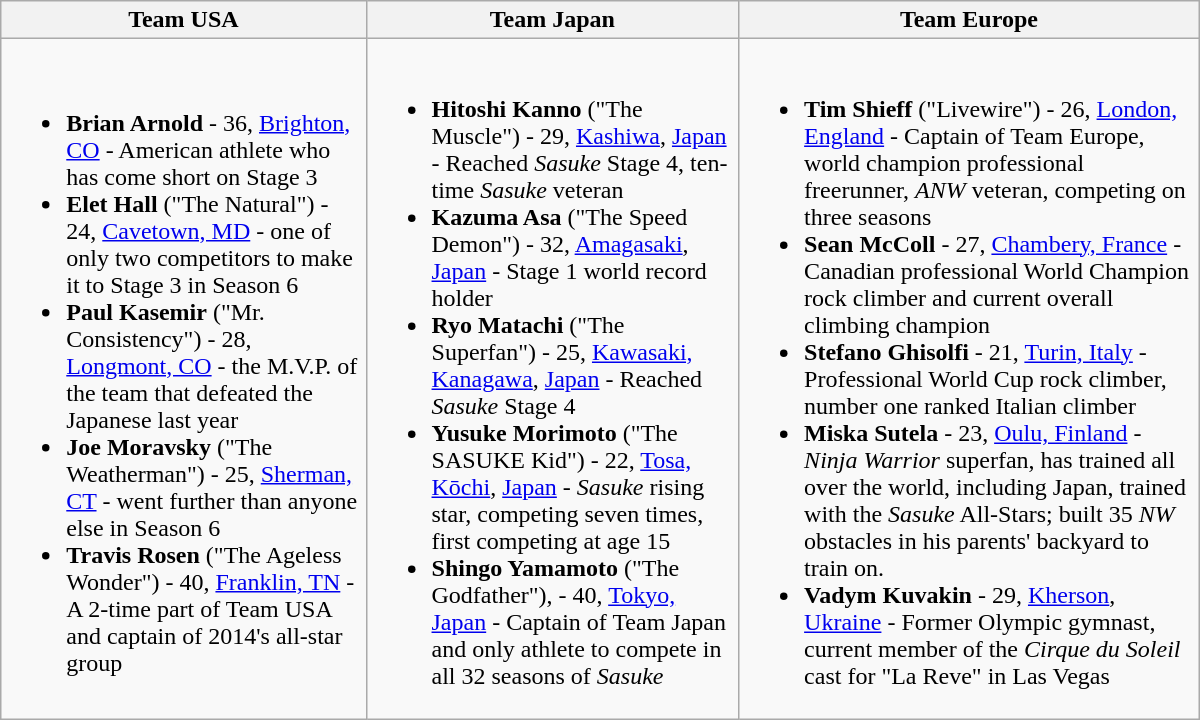<table class="wikitable" style="width:800px">
<tr>
<th>Team USA </th>
<th>Team Japan </th>
<th>Team Europe </th>
</tr>
<tr>
<td><br><ul><li><strong>Brian Arnold</strong> - 36, <a href='#'>Brighton, CO</a> - American athlete who has come short on Stage 3</li><li><strong>Elet Hall</strong> ("The Natural") - 24, <a href='#'>Cavetown, MD</a> - one of only two competitors to make it to Stage 3 in Season 6</li><li><strong>Paul Kasemir</strong> ("Mr. Consistency") - 28, <a href='#'>Longmont, CO</a> - the M.V.P. of the team that defeated the Japanese last year</li><li><strong>Joe Moravsky</strong> ("The Weatherman") - 25, <a href='#'>Sherman, CT</a> - went further than anyone else in Season 6</li><li><strong>Travis Rosen</strong> ("The Ageless Wonder") - 40, <a href='#'>Franklin, TN</a> - A 2-time part of Team USA and captain of 2014's all-star group</li></ul></td>
<td><br><ul><li><strong>Hitoshi Kanno</strong> ("The Muscle") - 29, <a href='#'>Kashiwa</a>, <a href='#'>Japan</a> - Reached <em>Sasuke</em> Stage 4, ten-time <em>Sasuke</em> veteran</li><li><strong>Kazuma Asa</strong> ("The Speed Demon") - 32, <a href='#'>Amagasaki</a>, <a href='#'>Japan</a> - Stage 1 world record holder</li><li><strong>Ryo Matachi</strong> ("The Superfan") - 25, <a href='#'>Kawasaki, Kanagawa</a>, <a href='#'>Japan</a> - Reached <em>Sasuke</em> Stage 4</li><li><strong>Yusuke Morimoto</strong> ("The SASUKE Kid") - 22, <a href='#'>Tosa, Kōchi</a>, <a href='#'>Japan</a> - <em>Sasuke</em> rising star, competing seven times, first competing at age 15</li><li><strong>Shingo Yamamoto</strong> ("The Godfather"), - 40, <a href='#'>Tokyo, Japan</a> - Captain of Team Japan and only athlete to compete in all 32 seasons of <em>Sasuke</em></li></ul></td>
<td><br><ul><li><strong>Tim Shieff</strong> ("Livewire") - 26, <a href='#'>London, England</a> - Captain of Team Europe, world champion professional freerunner, <em>ANW</em> veteran, competing on three seasons</li><li><strong>Sean McColl</strong> - 27, <a href='#'>Chambery, France</a> - Canadian professional World Champion rock climber and current overall climbing champion</li><li><strong>Stefano Ghisolfi</strong> - 21, <a href='#'>Turin, Italy</a> - Professional World Cup rock climber, number one ranked Italian climber</li><li><strong>Miska Sutela</strong> - 23, <a href='#'>Oulu, Finland</a> - <em>Ninja Warrior</em> superfan, has trained all over the world, including Japan, trained with the <em>Sasuke</em> All-Stars; built 35 <em>NW</em> obstacles in his parents' backyard to train on.</li><li><strong>Vadym Kuvakin</strong> - 29, <a href='#'>Kherson</a>, <a href='#'>Ukraine</a> - Former Olympic gymnast, current member of the <em>Cirque du Soleil</em> cast for "La Reve" in Las Vegas</li></ul></td>
</tr>
</table>
